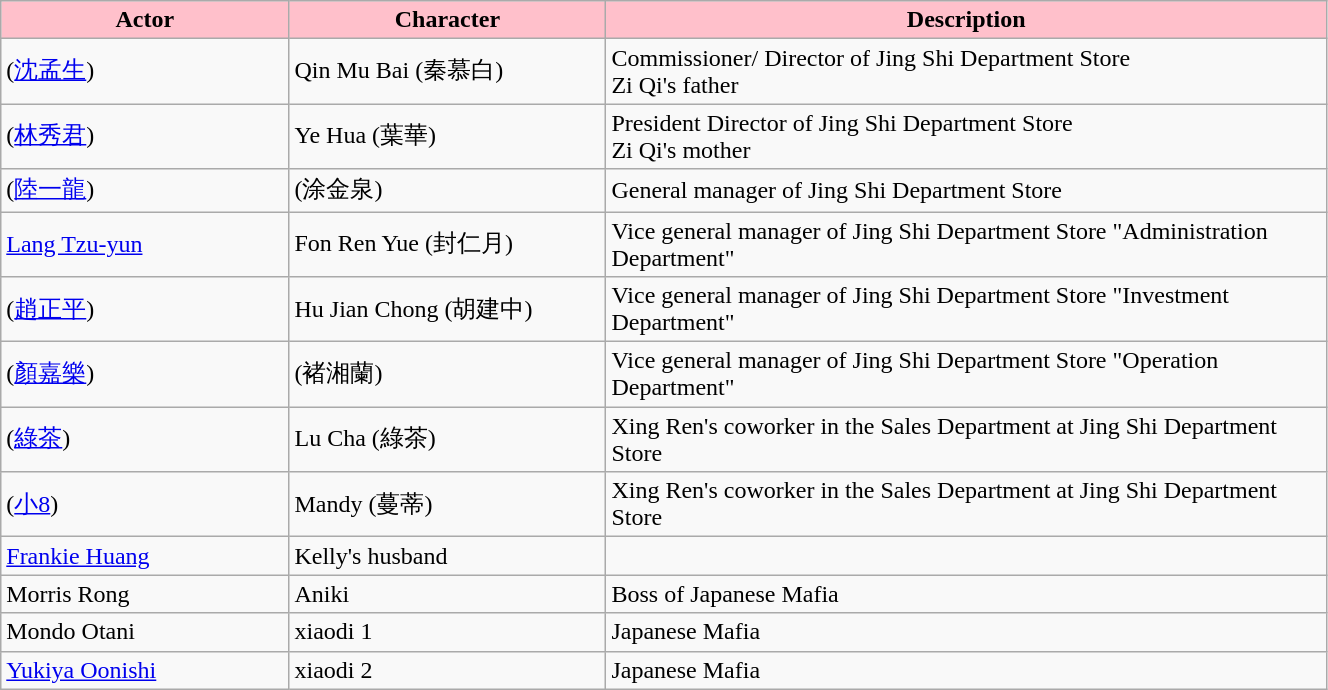<table class="wikitable" width="70%">
<tr style="background:pink;" align=center>
<td style="width:20%"><strong>Actor</strong></td>
<td style="width:22%"><strong>Character</strong></td>
<td style="width:50%"><strong>Description</strong></td>
</tr>
<tr>
<td>(<a href='#'>沈孟生</a>)</td>
<td>Qin Mu Bai (秦慕白)</td>
<td>Commissioner/ Director of Jing Shi Department Store<br>Zi Qi's father</td>
</tr>
<tr>
<td>(<a href='#'>林秀君</a>)</td>
<td>Ye Hua (葉華)</td>
<td>President Director of Jing Shi Department Store<br> Zi Qi's mother</td>
</tr>
<tr>
<td>(<a href='#'>陸一龍</a>)</td>
<td>(涂金泉)</td>
<td>General manager of Jing Shi Department Store</td>
</tr>
<tr>
<td><a href='#'>Lang Tzu-yun</a></td>
<td>Fon Ren Yue (封仁月)</td>
<td>Vice general manager of Jing Shi Department Store "Administration Department"</td>
</tr>
<tr>
<td>(<a href='#'>趙正平</a>)</td>
<td>Hu Jian Chong (胡建中)</td>
<td>Vice general manager of Jing Shi Department Store "Investment Department"</td>
</tr>
<tr>
<td>(<a href='#'>顏嘉樂</a>)</td>
<td>(褚湘蘭)</td>
<td>Vice general manager of Jing Shi Department Store "Operation Department"</td>
</tr>
<tr>
<td>(<a href='#'>綠茶</a>)</td>
<td>Lu Cha (綠茶)</td>
<td>Xing Ren's coworker in the Sales Department at Jing Shi Department Store</td>
</tr>
<tr>
<td>(<a href='#'>小8</a>)</td>
<td>Mandy (蔓蒂)</td>
<td>Xing Ren's coworker in the Sales Department at Jing Shi Department Store</td>
</tr>
<tr>
<td><a href='#'>Frankie Huang</a></td>
<td>Kelly's husband</td>
<td></td>
</tr>
<tr>
<td>Morris Rong</td>
<td>Aniki</td>
<td>Boss of Japanese Mafia</td>
</tr>
<tr>
<td>Mondo Otani</td>
<td>xiaodi 1</td>
<td>Japanese Mafia</td>
</tr>
<tr>
<td><a href='#'>Yukiya Oonishi</a></td>
<td>xiaodi 2</td>
<td>Japanese Mafia</td>
</tr>
</table>
